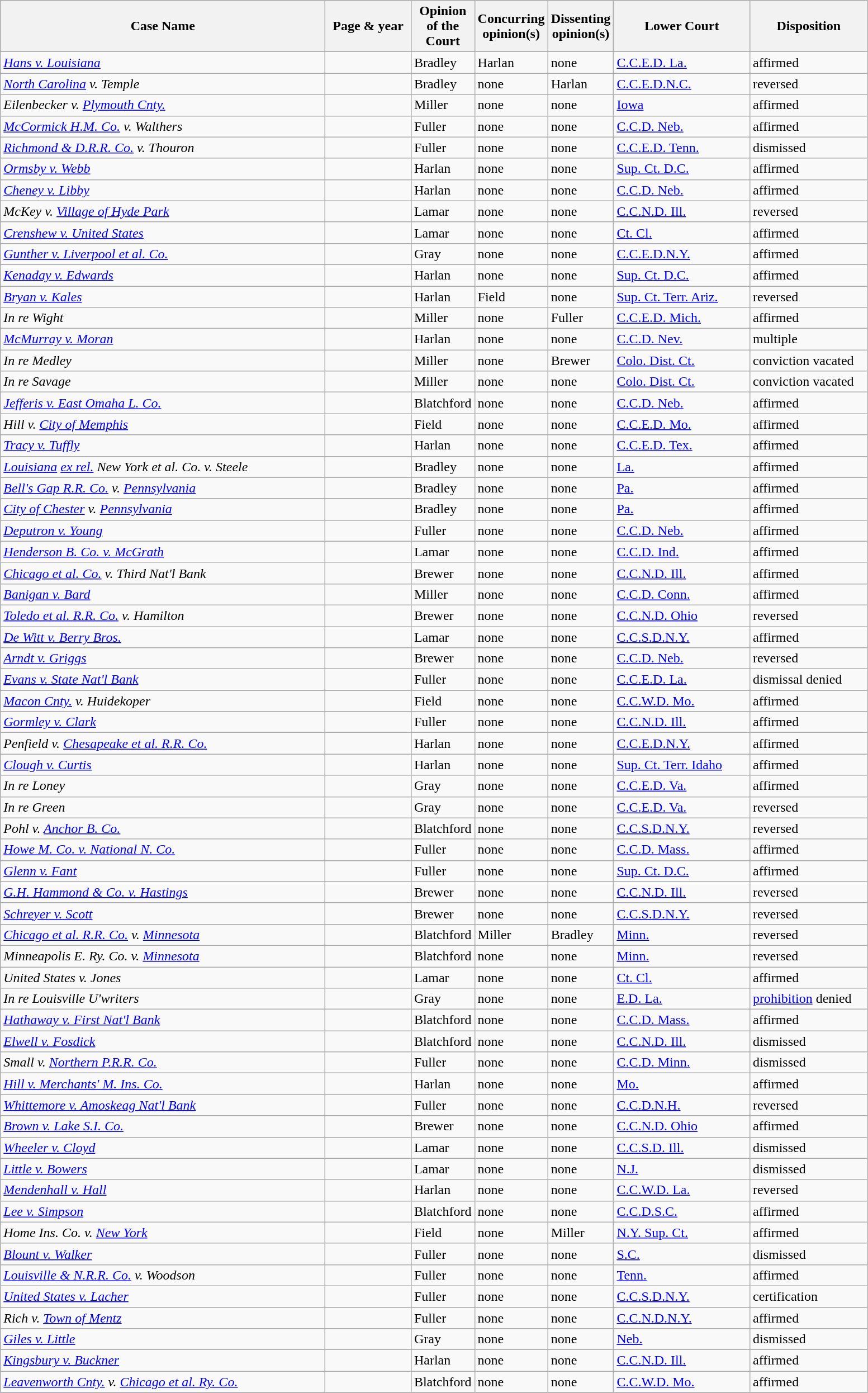<table class="wikitable sortable">
<tr>
<th scope="col" style="width: 380px;">Case Name</th>
<th scope="col" style="width: 95px;">Page & year</th>
<th scope="col" style="width: 10px;">Opinion of the Court</th>
<th scope="col" style="width: 10px;">Concurring opinion(s)</th>
<th scope="col" style="width: 10px;">Dissenting opinion(s)</th>
<th scope="col" style="width: 155px;">Lower Court</th>
<th scope="col" style="width: 133px;">Disposition</th>
</tr>
<tr>
<td><em><a href='#'>Hans v. Louisiana</a></em></td>
<td align="right"></td>
<td>Bradley</td>
<td>Harlan</td>
<td>none</td>
<td><a href='#'>C.C.E.D. La.</a></td>
<td>affirmed</td>
</tr>
<tr>
<td><em><a href='#'>North Carolina</a> v. Temple</em></td>
<td align="right"></td>
<td>Bradley</td>
<td>none</td>
<td>Harlan</td>
<td><a href='#'>C.C.E.D.N.C.</a></td>
<td>reversed</td>
</tr>
<tr>
<td><em>Eilenbecker v. <a href='#'>Plymouth Cnty.</a></em></td>
<td align="right"></td>
<td>Miller</td>
<td>none</td>
<td>none</td>
<td><a href='#'>Iowa</a></td>
<td>affirmed</td>
</tr>
<tr>
<td><em><a href='#'>McCormick H.M. Co.</a> v. Walthers</em></td>
<td align="right"></td>
<td>Fuller</td>
<td>none</td>
<td>none</td>
<td><a href='#'>C.C.D. Neb.</a></td>
<td>affirmed</td>
</tr>
<tr>
<td><em><a href='#'>Richmond & D.R.R. Co.</a> v. Thouron</em></td>
<td align="right"></td>
<td>Fuller</td>
<td>none</td>
<td>none</td>
<td><a href='#'>C.C.E.D. Tenn.</a></td>
<td>dismissed</td>
</tr>
<tr>
<td><em><a href='#'>Ormsby v. Webb</a></em></td>
<td align="right"></td>
<td>Harlan</td>
<td>none</td>
<td>none</td>
<td><a href='#'>Sup. Ct. D.C.</a></td>
<td>affirmed</td>
</tr>
<tr>
<td><em><a href='#'>Cheney v. Libby</a></em></td>
<td align="right"></td>
<td>Harlan</td>
<td>none</td>
<td>none</td>
<td><a href='#'>C.C.D. Neb.</a></td>
<td>affirmed</td>
</tr>
<tr>
<td><em>McKey v. <a href='#'>Village of Hyde Park</a></em></td>
<td align="right"></td>
<td>Lamar</td>
<td>none</td>
<td>none</td>
<td><a href='#'>C.C.N.D. Ill.</a></td>
<td>reversed</td>
</tr>
<tr>
<td><em><a href='#'>Crenshew v. United States</a></em></td>
<td align="right"></td>
<td>Lamar</td>
<td>none</td>
<td>none</td>
<td><a href='#'>Ct. Cl.</a></td>
<td>affirmed</td>
</tr>
<tr>
<td><em><a href='#'>Gunther v. Liverpool et al. Co.</a></em></td>
<td align="right"></td>
<td>Gray</td>
<td>none</td>
<td>none</td>
<td><a href='#'>C.C.E.D.N.Y.</a></td>
<td>affirmed</td>
</tr>
<tr>
<td><em><a href='#'>Kenaday v. Edwards</a></em></td>
<td align="right"></td>
<td>Harlan</td>
<td>none</td>
<td>none</td>
<td><a href='#'>Sup. Ct. D.C.</a></td>
<td>affirmed</td>
</tr>
<tr>
<td><em><a href='#'>Bryan v. Kales</a></em></td>
<td align="right"></td>
<td>Harlan</td>
<td>Field</td>
<td>none</td>
<td><a href='#'>Sup. Ct. Terr. Ariz.</a></td>
<td>reversed</td>
</tr>
<tr>
<td><em>In re Wight</em></td>
<td align="right"></td>
<td>Miller</td>
<td>none</td>
<td>Fuller</td>
<td><a href='#'>C.C.E.D. Mich.</a></td>
<td>affirmed</td>
</tr>
<tr>
<td><em><a href='#'>McMurray v. Moran</a></em></td>
<td align="right"></td>
<td>Harlan</td>
<td>none</td>
<td>none</td>
<td><a href='#'>C.C.D. Nev.</a></td>
<td>multiple</td>
</tr>
<tr>
<td><em>In re Medley</em></td>
<td align="right"></td>
<td>Miller</td>
<td>none</td>
<td>Brewer</td>
<td><a href='#'>Colo. Dist. Ct.</a></td>
<td>conviction vacated</td>
</tr>
<tr>
<td><em>In re Savage</em></td>
<td align="right"></td>
<td>Miller</td>
<td>none</td>
<td>none</td>
<td><a href='#'>Colo. Dist. Ct.</a></td>
<td>conviction vacated</td>
</tr>
<tr>
<td><em><a href='#'>Jefferis v. East Omaha L. Co.</a></em></td>
<td align="right"></td>
<td>Blatchford</td>
<td>none</td>
<td>none</td>
<td><a href='#'>C.C.D. Neb.</a></td>
<td>affirmed</td>
</tr>
<tr>
<td><em>Hill v. <a href='#'>City of Memphis</a></em></td>
<td align="right"></td>
<td>Field</td>
<td>none</td>
<td>none</td>
<td><a href='#'>C.C.E.D. Mo.</a></td>
<td>affirmed</td>
</tr>
<tr>
<td><em><a href='#'>Tracy v. Tuffly</a></em></td>
<td align="right"></td>
<td>Harlan</td>
<td>none</td>
<td>none</td>
<td><a href='#'>C.C.E.D. Tex.</a></td>
<td>affirmed</td>
</tr>
<tr>
<td><em><a href='#'>Louisiana</a> <a href='#'>ex rel.</a> New York et al. Co. v. Steele</em></td>
<td align="right"></td>
<td>Bradley</td>
<td>none</td>
<td>none</td>
<td><a href='#'>La.</a></td>
<td>affirmed</td>
</tr>
<tr>
<td><em><a href='#'>Bell's Gap R.R. Co.</a> v. <a href='#'>Pennsylvania</a></em></td>
<td align="right"></td>
<td>Bradley</td>
<td>none</td>
<td>none</td>
<td><a href='#'>Pa.</a></td>
<td>affirmed</td>
</tr>
<tr>
<td><em><a href='#'>City of Chester</a> v. <a href='#'>Pennsylvania</a></em></td>
<td align="right"></td>
<td>Bradley</td>
<td>none</td>
<td>none</td>
<td><a href='#'>Pa.</a></td>
<td>affirmed</td>
</tr>
<tr>
<td><em><a href='#'>Deputron v. Young</a></em></td>
<td align="right"></td>
<td>Fuller</td>
<td>none</td>
<td>none</td>
<td><a href='#'>C.C.D. Neb.</a></td>
<td>affirmed</td>
</tr>
<tr>
<td><em><a href='#'>Henderson B. Co. v. McGrath</a></em></td>
<td align="right"></td>
<td>Lamar</td>
<td>none</td>
<td>none</td>
<td><a href='#'>C.C.D. Ind.</a></td>
<td>affirmed</td>
</tr>
<tr>
<td><em><a href='#'>Chicago et al. Co.</a> v. Third Nat'l Bank</em></td>
<td align="right"></td>
<td>Brewer</td>
<td>none</td>
<td>none</td>
<td><a href='#'>C.C.N.D. Ill.</a></td>
<td>affirmed</td>
</tr>
<tr>
<td><em><a href='#'>Banigan v. Bard</a></em></td>
<td align="right"></td>
<td>Miller</td>
<td>none</td>
<td>none</td>
<td><a href='#'>C.C.D. Conn.</a></td>
<td>affirmed</td>
</tr>
<tr>
<td><em><a href='#'>Toledo et al. R.R. Co.</a> v. Hamilton</em></td>
<td align="right"></td>
<td>Brewer</td>
<td>none</td>
<td>none</td>
<td><a href='#'>C.C.N.D. Ohio</a></td>
<td>reversed</td>
</tr>
<tr>
<td><em><a href='#'>De Witt v. Berry Bros.</a></em></td>
<td align="right"></td>
<td>Lamar</td>
<td>none</td>
<td>none</td>
<td><a href='#'>C.C.S.D.N.Y.</a></td>
<td>affirmed</td>
</tr>
<tr>
<td><em><a href='#'>Arndt v. Griggs</a></em></td>
<td align="right"></td>
<td>Brewer</td>
<td>none</td>
<td>none</td>
<td><a href='#'>C.C.D. Neb.</a></td>
<td>reversed</td>
</tr>
<tr>
<td><em><a href='#'>Evans v. State Nat'l Bank</a></em></td>
<td align="right"></td>
<td>Fuller</td>
<td>none</td>
<td>none</td>
<td><a href='#'>C.C.E.D. La.</a></td>
<td>dismissal denied</td>
</tr>
<tr>
<td><em><a href='#'>Macon Cnty.</a> v. Huidekoper</em></td>
<td align="right"></td>
<td>Field</td>
<td>none</td>
<td>none</td>
<td><a href='#'>C.C.W.D. Mo.</a></td>
<td>affirmed</td>
</tr>
<tr>
<td><em><a href='#'>Gormley v. Clark</a></em></td>
<td align="right"></td>
<td>Fuller</td>
<td>none</td>
<td>none</td>
<td><a href='#'>C.C.N.D. Ill.</a></td>
<td>affirmed</td>
</tr>
<tr>
<td><em>Penfield v. <a href='#'>Chesapeake et al. R.R. Co.</a></em></td>
<td align="right"></td>
<td>Harlan</td>
<td>none</td>
<td>none</td>
<td><a href='#'>C.C.E.D.N.Y.</a></td>
<td>affirmed</td>
</tr>
<tr>
<td><em><a href='#'>Clough v. Curtis</a></em></td>
<td align="right"></td>
<td>Harlan</td>
<td>none</td>
<td>none</td>
<td><a href='#'>Sup. Ct. Terr. Idaho</a></td>
<td>affirmed</td>
</tr>
<tr>
<td><em>In re Loney</em></td>
<td align="right"></td>
<td>Gray</td>
<td>none</td>
<td>none</td>
<td><a href='#'>C.C.E.D. Va.</a></td>
<td>affirmed</td>
</tr>
<tr>
<td><em>In re Green</em></td>
<td align="right"></td>
<td>Gray</td>
<td>none</td>
<td>none</td>
<td><a href='#'>C.C.E.D. Va.</a></td>
<td>reversed</td>
</tr>
<tr>
<td><em>Pohl v. <a href='#'>Anchor B. Co.</a></em></td>
<td align="right"></td>
<td>Blatchford</td>
<td>none</td>
<td>none</td>
<td><a href='#'>C.C.S.D.N.Y.</a></td>
<td>reversed</td>
</tr>
<tr>
<td><em><a href='#'>Howe M. Co. v. National N. Co.</a></em></td>
<td align="right"></td>
<td>Fuller</td>
<td>none</td>
<td>none</td>
<td><a href='#'>C.C.D. Mass.</a></td>
<td>affirmed</td>
</tr>
<tr>
<td><em><a href='#'>Glenn v. Fant</a></em></td>
<td align="right"></td>
<td>Fuller</td>
<td>none</td>
<td>none</td>
<td><a href='#'>Sup. Ct. D.C.</a></td>
<td>affirmed</td>
</tr>
<tr>
<td><em><a href='#'>G.H. Hammond & Co. v. Hastings</a></em></td>
<td align="right"></td>
<td>Brewer</td>
<td>none</td>
<td>none</td>
<td><a href='#'>C.C.N.D. Ill.</a></td>
<td>reversed</td>
</tr>
<tr>
<td><em><a href='#'>Schreyer v. Scott</a></em></td>
<td align="right"></td>
<td>Brewer</td>
<td>none</td>
<td>none</td>
<td><a href='#'>C.C.S.D.N.Y.</a></td>
<td>reversed</td>
</tr>
<tr>
<td><em><a href='#'>Chicago et al. R.R. Co.</a> v. <a href='#'>Minnesota</a></em></td>
<td align="right"></td>
<td>Blatchford</td>
<td>Miller</td>
<td>Bradley</td>
<td><a href='#'>Minn.</a></td>
<td>reversed</td>
</tr>
<tr>
<td><em>Minneapolis E. Ry. Co. v. <a href='#'>Minnesota</a></em></td>
<td align="right"></td>
<td>Blatchford</td>
<td>none</td>
<td>none</td>
<td><a href='#'>Minn.</a></td>
<td>reversed</td>
</tr>
<tr>
<td><em>United States v. Jones</em></td>
<td align="right"></td>
<td>Lamar</td>
<td>none</td>
<td>none</td>
<td><a href='#'>Ct. Cl.</a></td>
<td>affirmed</td>
</tr>
<tr>
<td><em>In re Louisville U'writers</em></td>
<td align="right"></td>
<td>Gray</td>
<td>none</td>
<td>none</td>
<td><a href='#'>E.D. La.</a></td>
<td><a href='#'>prohibition</a> denied</td>
</tr>
<tr>
<td><em><a href='#'>Hathaway v. First Nat'l Bank </a></em></td>
<td align="right"></td>
<td>Blatchford</td>
<td>none</td>
<td>none</td>
<td><a href='#'>C.C.D. Mass.</a></td>
<td>affirmed</td>
</tr>
<tr>
<td><em><a href='#'>Elwell v. Fosdick</a></em></td>
<td align="right"></td>
<td>Blatchford</td>
<td>none</td>
<td>none</td>
<td><a href='#'>C.C.N.D. Ill.</a></td>
<td>dismissed</td>
</tr>
<tr>
<td><em>Small v. <a href='#'>Northern P.R.R. Co.</a></em></td>
<td align="right"></td>
<td>Fuller</td>
<td>none</td>
<td>none</td>
<td><a href='#'>C.C.D. Minn.</a></td>
<td>dismissed</td>
</tr>
<tr>
<td><em><a href='#'>Hill v. Merchants' M. Ins. Co.</a></em></td>
<td align="right"></td>
<td>Harlan</td>
<td>none</td>
<td>none</td>
<td><a href='#'>Mo.</a></td>
<td>affirmed</td>
</tr>
<tr>
<td><em><a href='#'>Whittemore v. Amoskeag Nat'l Bank</a></em></td>
<td align="right"></td>
<td>Fuller</td>
<td>none</td>
<td>none</td>
<td><a href='#'>C.C.D.N.H.</a></td>
<td>reversed</td>
</tr>
<tr>
<td><em><a href='#'>Brown v. Lake S.I. Co.</a></em></td>
<td align="right"></td>
<td>Brewer</td>
<td>none</td>
<td>none</td>
<td><a href='#'>C.C.N.D. Ohio</a></td>
<td>affirmed</td>
</tr>
<tr>
<td><em><a href='#'>Wheeler v. Cloyd</a></em></td>
<td align="right"></td>
<td>Lamar</td>
<td>none</td>
<td>none</td>
<td><a href='#'>C.C.S.D. Ill.</a></td>
<td>dismissed</td>
</tr>
<tr>
<td><em><a href='#'>Little v. Bowers</a></em></td>
<td align="right"></td>
<td>Lamar</td>
<td>none</td>
<td>none</td>
<td><a href='#'>N.J.</a></td>
<td>dismissed</td>
</tr>
<tr>
<td><em><a href='#'>Mendenhall v. Hall</a></em></td>
<td align="right"></td>
<td>Harlan</td>
<td>none</td>
<td>none</td>
<td><a href='#'>C.C.W.D. La.</a></td>
<td>reversed</td>
</tr>
<tr>
<td><em><a href='#'>Lee v. Simpson</a></em></td>
<td align="right"></td>
<td>Blatchford</td>
<td>none</td>
<td>none</td>
<td><a href='#'>C.C.D.S.C.</a></td>
<td>affirmed</td>
</tr>
<tr>
<td><em>Home Ins. Co. v. <a href='#'>New York</a></em></td>
<td align="right"></td>
<td>Field</td>
<td>none</td>
<td>Miller</td>
<td><a href='#'>N.Y. Sup. Ct.</a></td>
<td>affirmed</td>
</tr>
<tr>
<td><em><a href='#'>Blount v. Walker</a></em></td>
<td align="right"></td>
<td>Fuller</td>
<td>none</td>
<td>none</td>
<td><a href='#'>S.C.</a></td>
<td>dismissed</td>
</tr>
<tr>
<td><em><a href='#'>Louisville & N.R.R. Co.</a> v. Woodson</em></td>
<td align="right"></td>
<td>Fuller</td>
<td>none</td>
<td>none</td>
<td><a href='#'>Tenn.</a></td>
<td>affirmed</td>
</tr>
<tr>
<td><em><a href='#'>United States v. Lacher</a></em></td>
<td align="right"></td>
<td>Fuller</td>
<td>none</td>
<td>none</td>
<td><a href='#'>C.C.S.D.N.Y.</a></td>
<td>certification</td>
</tr>
<tr>
<td><em>Rich v. <a href='#'>Town of Mentz</a></em></td>
<td align="right"></td>
<td>Fuller</td>
<td>none</td>
<td>none</td>
<td><a href='#'>C.C.N.D.N.Y.</a></td>
<td>affirmed</td>
</tr>
<tr>
<td><em><a href='#'>Giles v. Little</a></em></td>
<td align="right"></td>
<td>Gray</td>
<td>none</td>
<td>none</td>
<td><a href='#'>Neb.</a></td>
<td>dismissed</td>
</tr>
<tr>
<td><em><a href='#'>Kingsbury v. Buckner</a></em></td>
<td align="right"></td>
<td>Harlan</td>
<td>none</td>
<td>none</td>
<td><a href='#'>C.C.N.D. Ill.</a></td>
<td>affirmed</td>
</tr>
<tr>
<td><em><a href='#'>Leavenworth Cnty.</a> v. <a href='#'>Chicago et al. Ry. Co.</a></em></td>
<td align="right"></td>
<td>Blatchford</td>
<td>none</td>
<td>none</td>
<td><a href='#'>C.C.W.D. Mo.</a></td>
<td>affirmed</td>
</tr>
<tr>
</tr>
</table>
